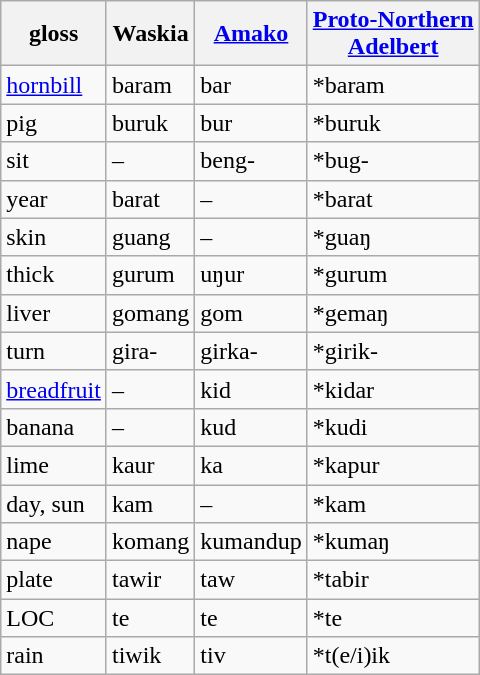<table class="wikitable sortable">
<tr>
<th>gloss</th>
<th>Waskia</th>
<th><a href='#'>Amako</a></th>
<th><a href='#'>Proto-Northern<br>Adelbert</a></th>
</tr>
<tr>
<td><a href='#'>hornbill</a></td>
<td>baram</td>
<td>bar</td>
<td>*baram</td>
</tr>
<tr>
<td>pig</td>
<td>buruk</td>
<td>bur</td>
<td>*buruk</td>
</tr>
<tr>
<td>sit</td>
<td>–</td>
<td>beng-</td>
<td>*bug-</td>
</tr>
<tr>
<td>year</td>
<td>barat</td>
<td>–</td>
<td>*barat</td>
</tr>
<tr>
<td>skin</td>
<td>guang</td>
<td>–</td>
<td>*guaŋ</td>
</tr>
<tr>
<td>thick</td>
<td>gurum</td>
<td>uŋur</td>
<td>*gurum</td>
</tr>
<tr>
<td>liver</td>
<td>gomang</td>
<td>gom</td>
<td>*gemaŋ</td>
</tr>
<tr>
<td>turn</td>
<td>gira-</td>
<td>girka-</td>
<td>*girik-</td>
</tr>
<tr>
<td><a href='#'>breadfruit</a></td>
<td>–</td>
<td>kid</td>
<td>*kidar</td>
</tr>
<tr>
<td>banana</td>
<td>–</td>
<td>kud</td>
<td>*kudi</td>
</tr>
<tr>
<td>lime</td>
<td>kaur</td>
<td>ka</td>
<td>*kapur</td>
</tr>
<tr>
<td>day, sun</td>
<td>kam</td>
<td>–</td>
<td>*kam</td>
</tr>
<tr>
<td>nape</td>
<td>komang</td>
<td>kumandup</td>
<td>*kumaŋ</td>
</tr>
<tr>
<td>plate</td>
<td>tawir</td>
<td>taw</td>
<td>*tabir</td>
</tr>
<tr>
<td>LOC</td>
<td>te</td>
<td>te</td>
<td>*te</td>
</tr>
<tr>
<td>rain</td>
<td>tiwik</td>
<td>tiv</td>
<td>*t(e/i)ik</td>
</tr>
</table>
